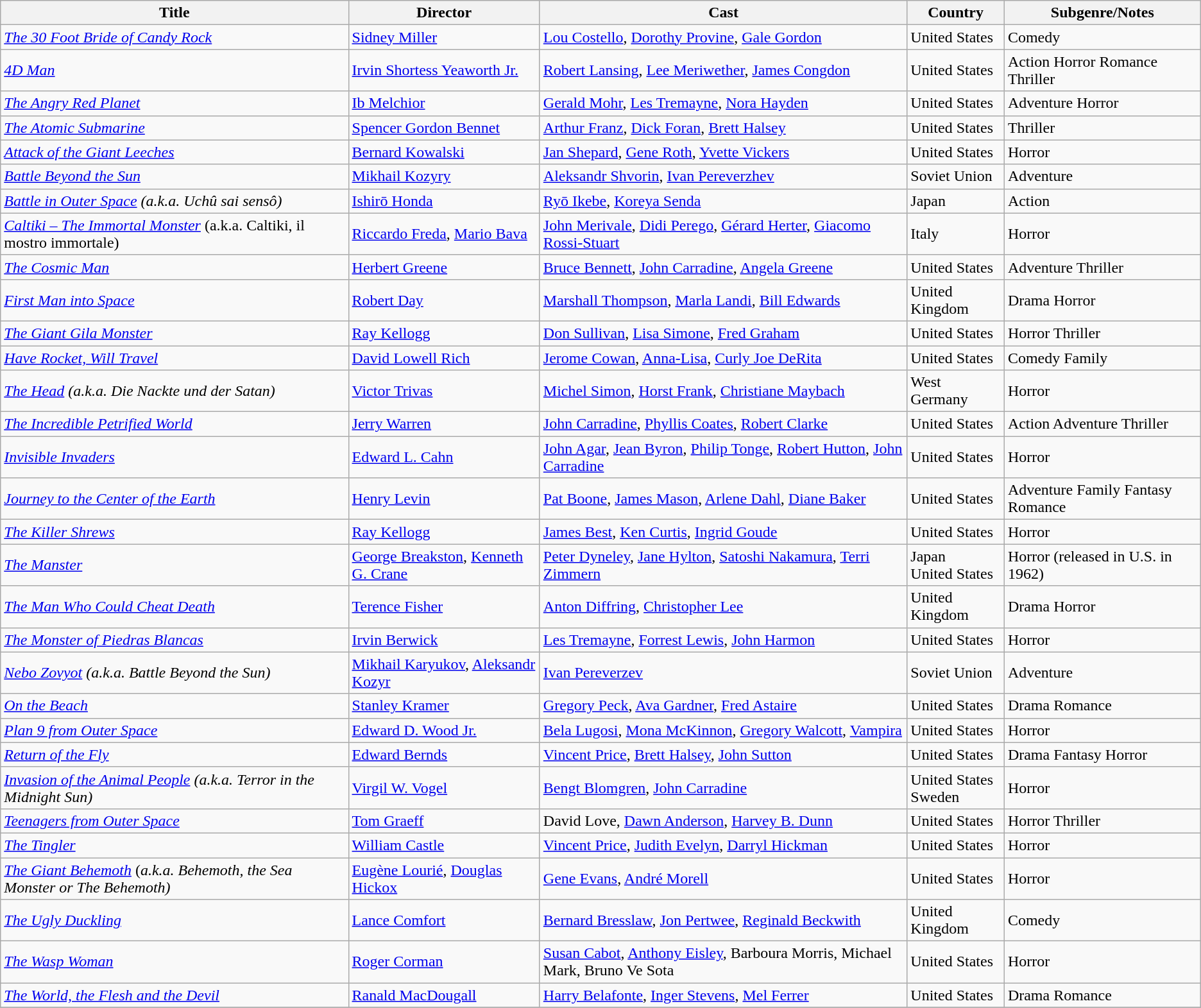<table class="wikitable sortable">
<tr>
<th scope="col">Title</th>
<th scope="col">Director</th>
<th scope="col" class="unsortable">Cast</th>
<th scope="col">Country</th>
<th scope="col">Subgenre/Notes</th>
</tr>
<tr>
<td><em><a href='#'>The 30 Foot Bride of Candy Rock</a></em></td>
<td><a href='#'>Sidney Miller</a></td>
<td><a href='#'>Lou Costello</a>, <a href='#'>Dorothy Provine</a>, <a href='#'>Gale Gordon</a></td>
<td>United States</td>
<td>Comedy</td>
</tr>
<tr>
<td><em><a href='#'>4D Man</a></em></td>
<td><a href='#'>Irvin Shortess Yeaworth Jr.</a></td>
<td><a href='#'>Robert Lansing</a>, <a href='#'>Lee Meriwether</a>, <a href='#'>James Congdon</a></td>
<td>United States</td>
<td>Action Horror Romance Thriller</td>
</tr>
<tr>
<td><em><a href='#'>The Angry Red Planet</a></em></td>
<td><a href='#'>Ib Melchior</a></td>
<td><a href='#'>Gerald Mohr</a>, <a href='#'>Les Tremayne</a>, <a href='#'>Nora Hayden</a></td>
<td>United States</td>
<td>Adventure Horror</td>
</tr>
<tr>
<td><em><a href='#'>The Atomic Submarine</a></em></td>
<td><a href='#'>Spencer Gordon Bennet</a></td>
<td><a href='#'>Arthur Franz</a>, <a href='#'>Dick Foran</a>, <a href='#'>Brett Halsey</a></td>
<td>United States</td>
<td>Thriller</td>
</tr>
<tr>
<td><em><a href='#'>Attack of the Giant Leeches</a></em></td>
<td><a href='#'>Bernard Kowalski</a></td>
<td><a href='#'>Jan Shepard</a>, <a href='#'>Gene Roth</a>, <a href='#'>Yvette Vickers</a></td>
<td>United States</td>
<td>Horror</td>
</tr>
<tr>
<td><em><a href='#'>Battle Beyond the Sun</a></em></td>
<td><a href='#'>Mikhail Kozyry</a></td>
<td><a href='#'>Aleksandr Shvorin</a>, <a href='#'>Ivan Pereverzhev</a></td>
<td>Soviet Union</td>
<td>Adventure</td>
</tr>
<tr>
<td><em><a href='#'>Battle in Outer Space</a> (a.k.a. Uchû sai sensô)</em></td>
<td><a href='#'>Ishirō Honda</a></td>
<td><a href='#'>Ryō Ikebe</a>, <a href='#'>Koreya Senda</a></td>
<td>Japan</td>
<td>Action</td>
</tr>
<tr>
<td><em><a href='#'>Caltiki – The Immortal Monster</a></em> (a.k.a. Caltiki, il mostro immortale)</td>
<td><a href='#'>Riccardo Freda</a>, <a href='#'>Mario Bava</a></td>
<td><a href='#'>John Merivale</a>, <a href='#'>Didi Perego</a>, <a href='#'>Gérard Herter</a>, <a href='#'>Giacomo Rossi-Stuart</a></td>
<td>Italy</td>
<td>Horror</td>
</tr>
<tr>
<td><em><a href='#'>The Cosmic Man</a></em></td>
<td><a href='#'>Herbert Greene</a></td>
<td><a href='#'>Bruce Bennett</a>, <a href='#'>John Carradine</a>, <a href='#'>Angela Greene</a></td>
<td>United States</td>
<td>Adventure Thriller </td>
</tr>
<tr>
<td><em><a href='#'>First Man into Space</a></em></td>
<td><a href='#'>Robert Day</a></td>
<td><a href='#'>Marshall Thompson</a>, <a href='#'>Marla Landi</a>, <a href='#'>Bill Edwards</a></td>
<td>United Kingdom</td>
<td>Drama Horror </td>
</tr>
<tr>
<td><em><a href='#'>The Giant Gila Monster</a></em></td>
<td><a href='#'>Ray Kellogg</a></td>
<td><a href='#'>Don Sullivan</a>, <a href='#'>Lisa Simone</a>, <a href='#'>Fred Graham</a></td>
<td>United States</td>
<td>Horror Thriller</td>
</tr>
<tr>
<td><em><a href='#'>Have Rocket, Will Travel</a></em></td>
<td><a href='#'>David Lowell Rich</a></td>
<td><a href='#'>Jerome Cowan</a>, <a href='#'>Anna-Lisa</a>, <a href='#'>Curly Joe DeRita</a></td>
<td>United States</td>
<td>Comedy Family</td>
</tr>
<tr>
<td><em><a href='#'>The Head</a> (a.k.a. Die Nackte und der Satan)</em></td>
<td><a href='#'>Victor Trivas</a></td>
<td><a href='#'>Michel Simon</a>, <a href='#'>Horst Frank</a>, <a href='#'>Christiane Maybach</a></td>
<td>West Germany</td>
<td>Horror </td>
</tr>
<tr>
<td><em><a href='#'>The Incredible Petrified World</a></em></td>
<td><a href='#'>Jerry Warren</a></td>
<td><a href='#'>John Carradine</a>, <a href='#'>Phyllis Coates</a>, <a href='#'>Robert Clarke</a></td>
<td>United States</td>
<td>Action Adventure Thriller</td>
</tr>
<tr>
<td><em><a href='#'>Invisible Invaders</a></em></td>
<td><a href='#'>Edward L. Cahn</a></td>
<td><a href='#'>John Agar</a>, <a href='#'>Jean Byron</a>, <a href='#'>Philip Tonge</a>, <a href='#'>Robert Hutton</a>, <a href='#'>John Carradine</a></td>
<td>United States</td>
<td>Horror</td>
</tr>
<tr>
<td><em><a href='#'>Journey to the Center of the Earth</a></em></td>
<td><a href='#'>Henry Levin</a></td>
<td><a href='#'>Pat Boone</a>, <a href='#'>James Mason</a>, <a href='#'>Arlene Dahl</a>, <a href='#'>Diane Baker</a></td>
<td>United States</td>
<td>Adventure Family Fantasy Romance</td>
</tr>
<tr>
<td><em><a href='#'>The Killer Shrews</a></em></td>
<td><a href='#'>Ray Kellogg</a></td>
<td><a href='#'>James Best</a>, <a href='#'>Ken Curtis</a>, <a href='#'>Ingrid Goude</a></td>
<td>United States</td>
<td>Horror</td>
</tr>
<tr>
<td><em><a href='#'>The Manster</a></em></td>
<td><a href='#'>George Breakston</a>, <a href='#'>Kenneth G. Crane</a></td>
<td><a href='#'>Peter Dyneley</a>, <a href='#'>Jane Hylton</a>, <a href='#'>Satoshi Nakamura</a>, <a href='#'>Terri Zimmern</a></td>
<td>Japan<br>United States</td>
<td>Horror (released in U.S. in 1962)</td>
</tr>
<tr>
<td><em><a href='#'>The Man Who Could Cheat Death</a></em></td>
<td><a href='#'>Terence Fisher</a></td>
<td><a href='#'>Anton Diffring</a>, <a href='#'>Christopher Lee</a></td>
<td>United Kingdom</td>
<td>Drama Horror </td>
</tr>
<tr>
<td><em><a href='#'>The Monster of Piedras Blancas</a></em></td>
<td><a href='#'>Irvin Berwick</a></td>
<td><a href='#'>Les Tremayne</a>, <a href='#'>Forrest Lewis</a>, <a href='#'>John Harmon</a></td>
<td>United States</td>
<td>Horror</td>
</tr>
<tr>
<td><em><a href='#'>Nebo Zovyot</a> (a.k.a. Battle Beyond the Sun)</em></td>
<td><a href='#'>Mikhail Karyukov</a>, <a href='#'>Aleksandr Kozyr</a></td>
<td><a href='#'>Ivan Pereverzev</a></td>
<td>Soviet Union</td>
<td>Adventure</td>
</tr>
<tr>
<td><em><a href='#'>On the Beach</a></em></td>
<td><a href='#'>Stanley Kramer</a></td>
<td><a href='#'>Gregory Peck</a>, <a href='#'>Ava Gardner</a>, <a href='#'>Fred Astaire</a></td>
<td>United States</td>
<td>Drama Romance</td>
</tr>
<tr>
<td><em><a href='#'>Plan 9 from Outer Space</a></em></td>
<td><a href='#'>Edward D. Wood Jr.</a></td>
<td><a href='#'>Bela Lugosi</a>, <a href='#'>Mona McKinnon</a>, <a href='#'>Gregory Walcott</a>, <a href='#'>Vampira</a></td>
<td>United States</td>
<td>Horror</td>
</tr>
<tr>
<td><em><a href='#'>Return of the Fly</a></em></td>
<td><a href='#'>Edward Bernds</a></td>
<td><a href='#'>Vincent Price</a>, <a href='#'>Brett Halsey</a>, <a href='#'>John Sutton</a></td>
<td>United States</td>
<td>Drama Fantasy Horror</td>
</tr>
<tr>
<td><em><a href='#'>Invasion of the Animal People</a> (a.k.a. Terror in the Midnight Sun)</em></td>
<td><a href='#'>Virgil W. Vogel</a></td>
<td><a href='#'>Bengt Blomgren</a>, <a href='#'>John Carradine</a></td>
<td>United States<br>Sweden</td>
<td>Horror</td>
</tr>
<tr>
<td><em><a href='#'>Teenagers from Outer Space</a></em></td>
<td><a href='#'>Tom Graeff</a></td>
<td>David Love, <a href='#'>Dawn Anderson</a>, <a href='#'>Harvey B. Dunn</a></td>
<td>United States</td>
<td>Horror Thriller</td>
</tr>
<tr>
<td><em><a href='#'>The Tingler</a></em></td>
<td><a href='#'>William Castle</a></td>
<td><a href='#'>Vincent Price</a>, <a href='#'>Judith Evelyn</a>, <a href='#'>Darryl Hickman</a></td>
<td>United States</td>
<td>Horror </td>
</tr>
<tr>
<td><em><a href='#'>The Giant Behemoth</a></em> (<em>a.k.a. Behemoth, the Sea Monster or The Behemoth)</em></td>
<td><a href='#'>Eugène Lourié</a>, <a href='#'>Douglas Hickox</a></td>
<td><a href='#'>Gene Evans</a>, <a href='#'>André Morell</a></td>
<td>United States</td>
<td>Horror</td>
</tr>
<tr>
<td><em><a href='#'>The Ugly Duckling</a></em></td>
<td><a href='#'>Lance Comfort</a></td>
<td><a href='#'>Bernard Bresslaw</a>, <a href='#'>Jon Pertwee</a>, <a href='#'>Reginald Beckwith</a></td>
<td>United Kingdom</td>
<td>Comedy</td>
</tr>
<tr>
<td><em><a href='#'>The Wasp Woman</a></em></td>
<td><a href='#'>Roger Corman</a></td>
<td><a href='#'>Susan Cabot</a>, <a href='#'>Anthony Eisley</a>, Barboura Morris, Michael Mark, Bruno Ve Sota</td>
<td>United States</td>
<td>Horror</td>
</tr>
<tr>
<td><em><a href='#'>The World, the Flesh and the Devil</a></em></td>
<td><a href='#'>Ranald MacDougall</a></td>
<td><a href='#'>Harry Belafonte</a>, <a href='#'>Inger Stevens</a>, <a href='#'>Mel Ferrer</a></td>
<td>United States</td>
<td>Drama Romance</td>
</tr>
<tr>
</tr>
</table>
